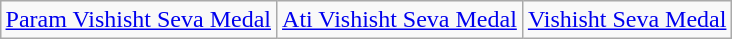<table class="wikitable" style="margin:1em auto; text-align:center;">
<tr>
<td style="text-align:center;"><a href='#'>Param Vishisht Seva Medal</a></td>
<td style="text-align:center;"><a href='#'>Ati Vishisht Seva Medal</a></td>
<td style="text-align:center;"><a href='#'>Vishisht Seva Medal</a></td>
</tr>
</table>
